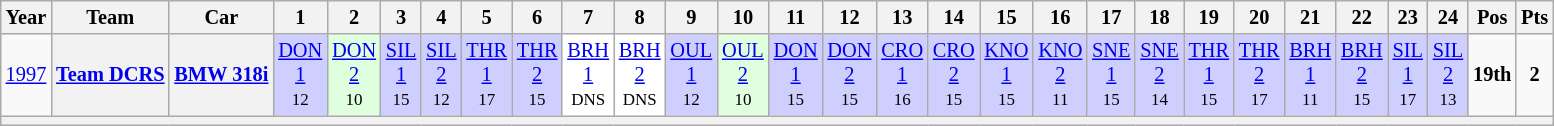<table class="wikitable" style="text-align:center; font-size:85%">
<tr>
<th>Year</th>
<th>Team</th>
<th>Car</th>
<th>1</th>
<th>2</th>
<th>3</th>
<th>4</th>
<th>5</th>
<th>6</th>
<th>7</th>
<th>8</th>
<th>9</th>
<th>10</th>
<th>11</th>
<th>12</th>
<th>13</th>
<th>14</th>
<th>15</th>
<th>16</th>
<th>17</th>
<th>18</th>
<th>19</th>
<th>20</th>
<th>21</th>
<th>22</th>
<th>23</th>
<th>24</th>
<th>Pos</th>
<th>Pts</th>
</tr>
<tr>
<td><a href='#'>1997</a></td>
<th nowrap><a href='#'>Team DCRS</a></th>
<th nowrap><a href='#'>BMW 318i</a></th>
<td style="background:#CFCFFF;"><a href='#'>DON<br>1</a><br><small>12</small></td>
<td style="background:#DFFFDF;"><a href='#'>DON<br>2</a><br><small>10</small></td>
<td style="background:#CFCFFF;"><a href='#'>SIL<br>1</a><br><small>15</small></td>
<td style="background:#CFCFFF;"><a href='#'>SIL<br>2</a><br><small>12</small></td>
<td style="background:#CFCFFF;"><a href='#'>THR<br>1</a><br><small>17</small></td>
<td style="background:#CFCFFF;"><a href='#'>THR<br>2</a><br><small>15</small></td>
<td style="background:#FFFFFF;"><a href='#'>BRH<br>1</a><br><small>DNS</small></td>
<td style="background:#FFFFFF;"><a href='#'>BRH<br>2</a><br><small>DNS</small></td>
<td style="background:#CFCFFF;"><a href='#'>OUL<br>1</a><br><small>12</small></td>
<td style="background:#DFFFDF;"><a href='#'>OUL<br>2</a><br><small>10</small></td>
<td style="background:#CFCFFF;"><a href='#'>DON<br>1</a><br><small>15</small></td>
<td style="background:#CFCFFF;"><a href='#'>DON<br>2</a><br><small>15</small></td>
<td style="background:#CFCFFF;"><a href='#'>CRO<br>1</a><br><small>16</small></td>
<td style="background:#CFCFFF;"><a href='#'>CRO<br>2</a><br><small>15</small></td>
<td style="background:#CFCFFF;"><a href='#'>KNO<br>1</a><br><small>15</small></td>
<td style="background:#CFCFFF;"><a href='#'>KNO<br>2</a><br><small>11</small></td>
<td style="background:#CFCFFF;"><a href='#'>SNE<br>1</a><br><small>15</small></td>
<td style="background:#CFCFFF;"><a href='#'>SNE<br>2</a><br><small>14</small></td>
<td style="background:#CFCFFF;"><a href='#'>THR<br>1</a><br><small>15</small></td>
<td style="background:#CFCFFF;"><a href='#'>THR<br>2</a><br><small>17</small></td>
<td style="background:#CFCFFF;"><a href='#'>BRH<br>1</a><br><small>11</small></td>
<td style="background:#CFCFFF;"><a href='#'>BRH<br>2</a><br><small>15</small></td>
<td style="background:#CFCFFF;"><a href='#'>SIL<br>1</a><br><small>17</small></td>
<td style="background:#CFCFFF;"><a href='#'>SIL<br>2</a><br><small>13</small></td>
<td><strong>19th</strong></td>
<td><strong>2</strong></td>
</tr>
<tr>
<th colspan="29"></th>
</tr>
</table>
